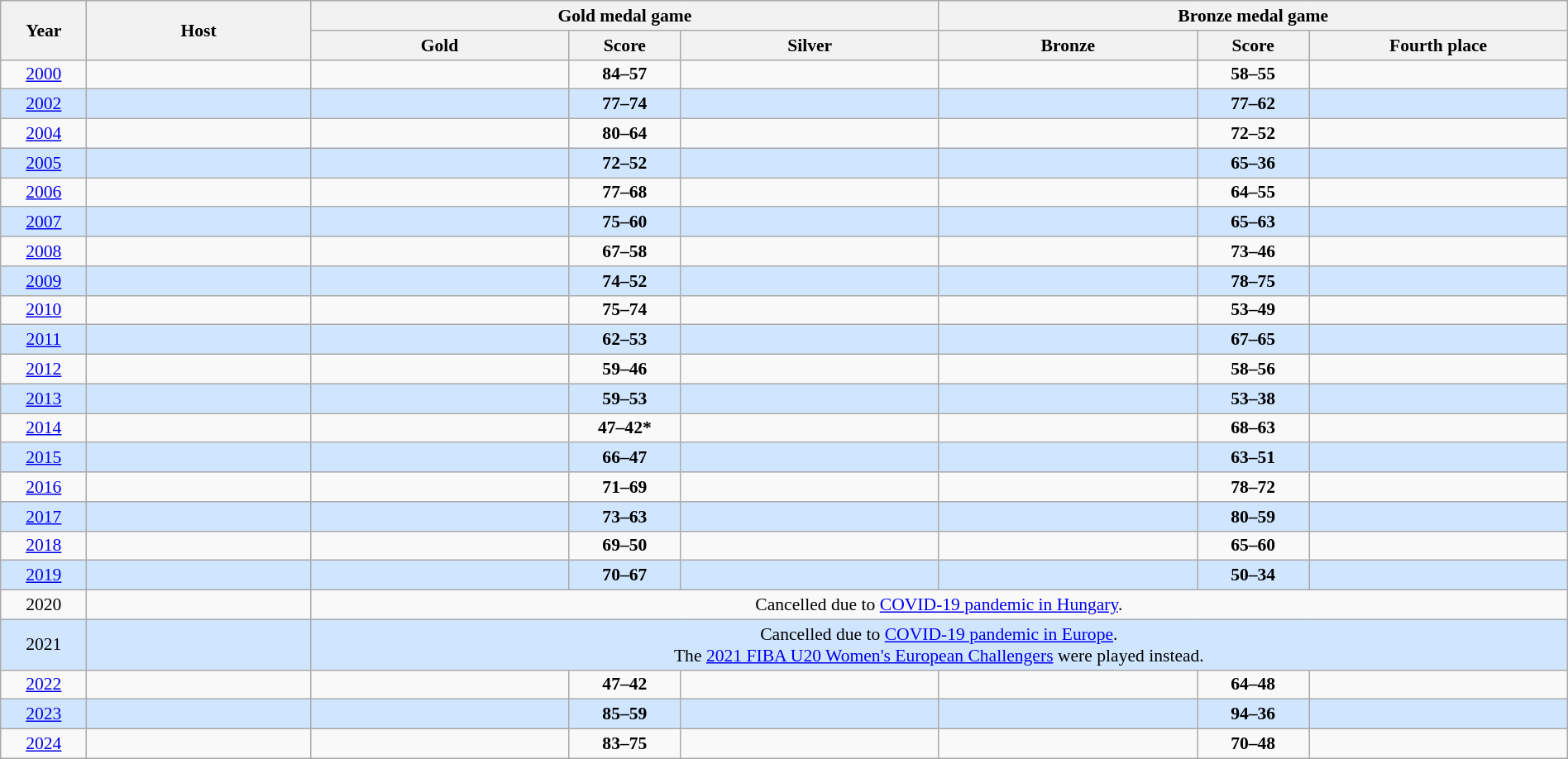<table class=wikitable style="text-align:center; font-size:90%; width:100%">
<tr>
<th rowspan=2 width=5%>Year</th>
<th rowspan=2 width=13%>Host</th>
<th colspan=3>Gold medal game</th>
<th colspan=3>Bronze medal game</th>
</tr>
<tr>
<th width=15%>Gold</th>
<th width=6.5%>Score</th>
<th width=15%>Silver</th>
<th width=15%>Bronze</th>
<th width=6.5%>Score</th>
<th width=15%>Fourth place</th>
</tr>
<tr>
<td><a href='#'>2000</a></td>
<td><br> </td>
<td><strong></strong></td>
<td><strong>84–57</strong></td>
<td></td>
<td></td>
<td><strong>58–55</strong></td>
<td></td>
</tr>
<tr style="background:#D0E6FF;">
<td><a href='#'>2002</a></td>
<td><br> </td>
<td><strong></strong></td>
<td><strong>77–74</strong></td>
<td></td>
<td></td>
<td><strong>77–62</strong></td>
<td></td>
</tr>
<tr>
<td><a href='#'>2004</a></td>
<td> <br></td>
<td><strong></strong></td>
<td><strong>80–64</strong></td>
<td></td>
<td></td>
<td><strong>72–52</strong></td>
<td></td>
</tr>
<tr style="background:#D0E6FF;">
<td><a href='#'>2005</a></td>
<td> </td>
<td><strong></strong></td>
<td><strong>72–52</strong></td>
<td></td>
<td></td>
<td><strong>65–36</strong></td>
<td></td>
</tr>
<tr>
<td><a href='#'>2006</a></td>
<td><br> </td>
<td><strong></strong></td>
<td><strong>77–68</strong></td>
<td></td>
<td></td>
<td><strong>64–55</strong></td>
<td></td>
</tr>
<tr style="background:#D0E6FF;">
<td><a href='#'>2007</a></td>
<td><br> </td>
<td><strong></strong></td>
<td><strong>75–60</strong></td>
<td></td>
<td></td>
<td><strong>65–63</strong></td>
<td></td>
</tr>
<tr>
<td><a href='#'>2008</a></td>
<td><br> </td>
<td><strong></strong></td>
<td><strong>67–58</strong></td>
<td></td>
<td></td>
<td><strong>73–46</strong></td>
<td></td>
</tr>
<tr style="background:#D0E6FF;">
<td><a href='#'>2009</a></td>
<td><br> </td>
<td><strong></strong></td>
<td><strong>74–52</strong></td>
<td></td>
<td></td>
<td><strong>78–75</strong></td>
<td></td>
</tr>
<tr>
<td><a href='#'>2010</a></td>
<td><br> </td>
<td><strong></strong></td>
<td><strong>75–74</strong></td>
<td></td>
<td></td>
<td><strong>53–49</strong></td>
<td></td>
</tr>
<tr style="background:#D0E6FF;">
<td><a href='#'>2011</a></td>
<td><br> </td>
<td><strong></strong></td>
<td><strong>62–53</strong></td>
<td></td>
<td></td>
<td><strong>67–65</strong></td>
<td></td>
</tr>
<tr>
<td><a href='#'>2012</a></td>
<td><br> </td>
<td><strong></strong></td>
<td><strong>59–46</strong></td>
<td></td>
<td></td>
<td><strong>58–56</strong></td>
<td></td>
</tr>
<tr style="background:#D0E6FF;">
<td><a href='#'>2013</a></td>
<td><br> </td>
<td><strong></strong></td>
<td><strong>59–53</strong></td>
<td></td>
<td></td>
<td><strong>53–38</strong></td>
<td></td>
</tr>
<tr>
<td><a href='#'>2014</a></td>
<td><br> </td>
<td><strong></strong></td>
<td><strong>47–42*</strong></td>
<td></td>
<td></td>
<td><strong>68–63</strong></td>
<td></td>
</tr>
<tr style="background:#D0E6FF;">
<td><a href='#'>2015</a></td>
<td><br> </td>
<td><strong></strong></td>
<td><strong>66–47</strong></td>
<td></td>
<td></td>
<td><strong>63–51</strong></td>
<td></td>
</tr>
<tr>
<td><a href='#'>2016</a></td>
<td><br> </td>
<td><strong></strong></td>
<td><strong>71–69</strong></td>
<td></td>
<td></td>
<td><strong>78–72</strong></td>
<td></td>
</tr>
<tr style="background:#D0E6FF;">
<td><a href='#'>2017</a></td>
<td><br></td>
<td><strong></strong></td>
<td><strong>73–63</strong></td>
<td></td>
<td></td>
<td><strong>80–59</strong></td>
<td></td>
</tr>
<tr>
<td><a href='#'>2018</a></td>
<td><br></td>
<td><strong></strong></td>
<td><strong>69–50</strong></td>
<td></td>
<td></td>
<td><strong>65–60</strong></td>
<td></td>
</tr>
<tr style="background:#D0E6FF;">
<td><a href='#'>2019</a></td>
<td><br></td>
<td><strong></strong></td>
<td><strong>70–67</strong></td>
<td></td>
<td></td>
<td><strong>50–34</strong></td>
<td></td>
</tr>
<tr>
<td>2020</td>
<td><br></td>
<td colspan=6>Cancelled due to <a href='#'>COVID-19 pandemic in Hungary</a>.</td>
</tr>
<tr style="background:#D0E6FF;">
<td>2021</td>
<td><br></td>
<td colspan=6>Cancelled due to <a href='#'>COVID-19 pandemic in Europe</a>.<br>The <a href='#'>2021 FIBA U20 Women's European Challengers</a> were played instead.</td>
</tr>
<tr>
<td><a href='#'>2022</a></td>
<td><br></td>
<td><strong></strong></td>
<td><strong>47–42</strong></td>
<td></td>
<td></td>
<td><strong>64–48</strong></td>
<td></td>
</tr>
<tr style="background:#D0E6FF;">
<td><a href='#'>2023</a></td>
<td><br></td>
<td><strong></strong></td>
<td><strong>85–59</strong></td>
<td></td>
<td></td>
<td><strong>94–36</strong></td>
<td></td>
</tr>
<tr>
<td><a href='#'>2024</a></td>
<td><br></td>
<td><strong></strong></td>
<td><strong>83–75</strong></td>
<td></td>
<td></td>
<td><strong>70–48</strong></td>
<td></td>
</tr>
</table>
